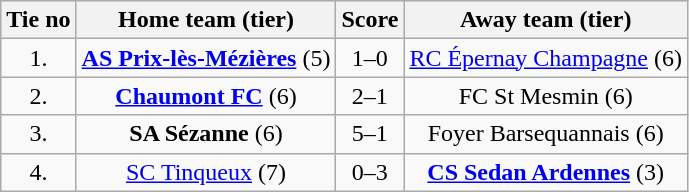<table class="wikitable" style="text-align: center">
<tr>
<th>Tie no</th>
<th>Home team (tier)</th>
<th>Score</th>
<th>Away team (tier)</th>
</tr>
<tr>
<td>1.</td>
<td><strong><a href='#'>AS Prix-lès-Mézières</a></strong> (5)</td>
<td>1–0</td>
<td><a href='#'>RC Épernay Champagne</a> (6)</td>
</tr>
<tr>
<td>2.</td>
<td><strong><a href='#'>Chaumont FC</a></strong> (6)</td>
<td>2–1</td>
<td>FC St Mesmin (6)</td>
</tr>
<tr>
<td>3.</td>
<td><strong>SA Sézanne</strong> (6)</td>
<td>5–1</td>
<td>Foyer Barsequannais (6)</td>
</tr>
<tr>
<td>4.</td>
<td><a href='#'>SC Tinqueux</a> (7)</td>
<td>0–3</td>
<td><strong><a href='#'>CS Sedan Ardennes</a></strong> (3)</td>
</tr>
</table>
